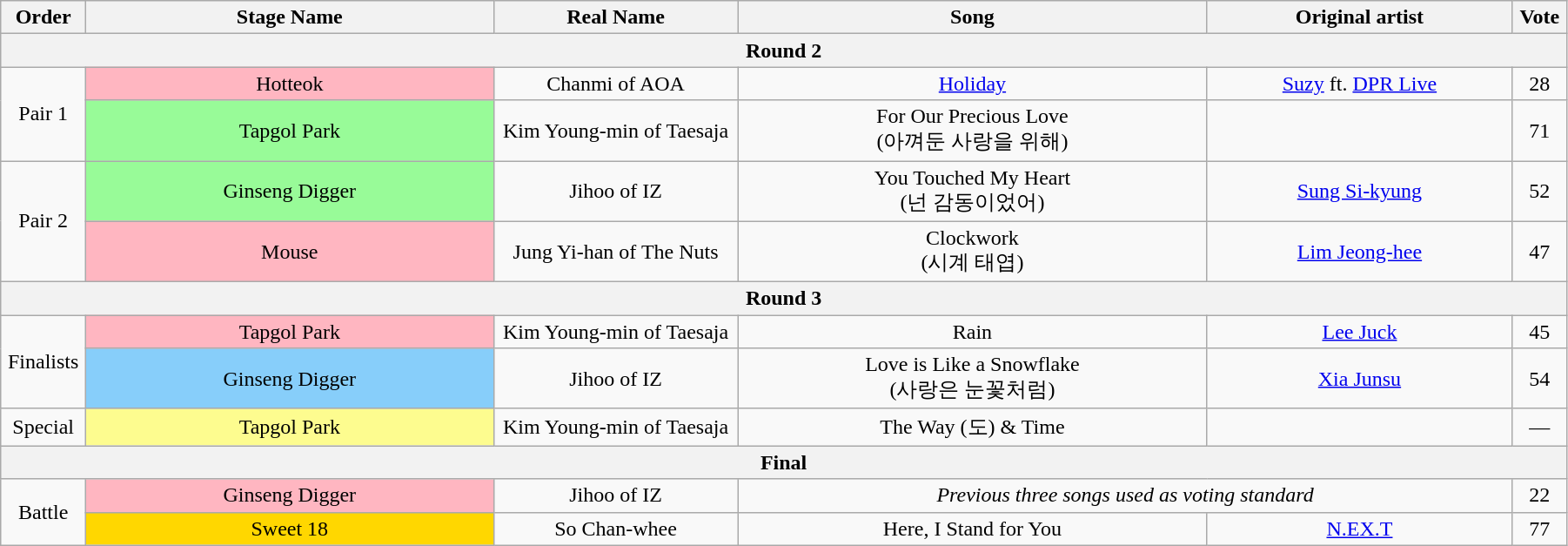<table class="wikitable" style="text-align:center; width:95%;">
<tr>
<th style="width:1%;">Order</th>
<th style="width:20%;">Stage Name</th>
<th style="width:12%;">Real Name</th>
<th style="width:23%;">Song</th>
<th style="width:15%;">Original artist</th>
<th style="width:1%;">Vote</th>
</tr>
<tr>
<th colspan=6>Round 2</th>
</tr>
<tr>
<td rowspan=2>Pair 1</td>
<td bgcolor="lightpink">Hotteok</td>
<td>Chanmi of AOA</td>
<td><a href='#'>Holiday</a></td>
<td><a href='#'>Suzy</a> ft. <a href='#'>DPR Live</a></td>
<td>28</td>
</tr>
<tr>
<td bgcolor="palegreen">Tapgol Park</td>
<td>Kim Young-min of Taesaja</td>
<td>For Our Precious Love<br>(아껴둔 사랑을 위해)</td>
<td></td>
<td>71</td>
</tr>
<tr>
<td rowspan=2>Pair 2</td>
<td bgcolor="palegreen">Ginseng Digger</td>
<td>Jihoo of IZ</td>
<td>You Touched My Heart<br>(넌 감동이었어)</td>
<td><a href='#'>Sung Si-kyung</a></td>
<td>52</td>
</tr>
<tr>
<td bgcolor="lightpink">Mouse</td>
<td>Jung Yi-han of The Nuts</td>
<td>Clockwork<br>(시계 태엽)</td>
<td><a href='#'>Lim Jeong-hee</a></td>
<td>47</td>
</tr>
<tr>
<th colspan=6>Round 3</th>
</tr>
<tr>
<td rowspan=2>Finalists</td>
<td bgcolor="lightpink">Tapgol Park</td>
<td>Kim Young-min of Taesaja</td>
<td>Rain</td>
<td><a href='#'>Lee Juck</a></td>
<td>45</td>
</tr>
<tr>
<td bgcolor="lightskyblue">Ginseng Digger</td>
<td>Jihoo of IZ</td>
<td>Love is Like a Snowflake<br>(사랑은 눈꽃처럼)</td>
<td><a href='#'>Xia Junsu</a></td>
<td>54</td>
</tr>
<tr>
<td>Special</td>
<td bgcolor="#FDFC8F">Tapgol Park</td>
<td>Kim Young-min of Taesaja</td>
<td>The Way (도) & Time</td>
<td></td>
<td>—</td>
</tr>
<tr>
<th colspan=6>Final</th>
</tr>
<tr>
<td rowspan=2>Battle</td>
<td bgcolor="lightpink">Ginseng Digger</td>
<td>Jihoo of IZ</td>
<td colspan=2><em>Previous three songs used as voting standard</em></td>
<td>22</td>
</tr>
<tr>
<td bgcolor="gold">Sweet 18</td>
<td>So Chan-whee</td>
<td>Here, I Stand for You</td>
<td><a href='#'>N.EX.T</a></td>
<td>77</td>
</tr>
</table>
